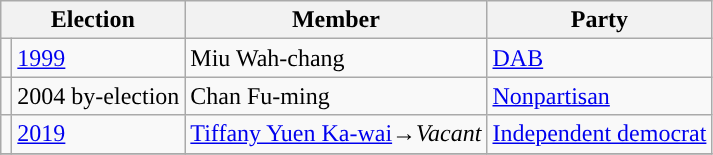<table class="wikitable">
<tr>
<th colspan="2">Election</th>
<th>Member</th>
<th>Party</th>
</tr>
<tr>
<td style="background-color: "></td>
<td><a href='#'>1999</a></td>
<td>Miu Wah-chang</td>
<td><a href='#'>DAB</a></td>
</tr>
<tr>
<td style="background-color: "></td>
<td>2004 by-election</td>
<td>Chan Fu-ming</td>
<td><a href='#'>Nonpartisan</a></td>
</tr>
<tr>
<td style="background-color: "></td>
<td><a href='#'>2019</a></td>
<td><a href='#'>Tiffany Yuen Ka-wai</a>→<em>Vacant</em></td>
<td><a href='#'>Independent democrat</a></td>
</tr>
<tr>
</tr>
</table>
